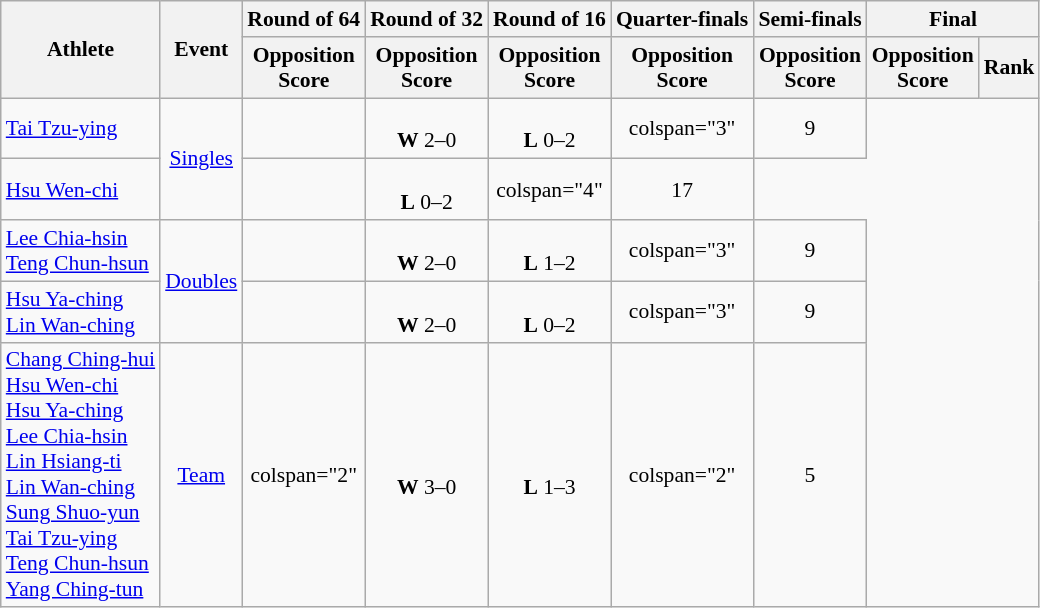<table class="wikitable" style="text-align:center; font-size:90%">
<tr>
<th rowspan="2">Athlete</th>
<th rowspan="2">Event</th>
<th>Round of 64</th>
<th>Round of 32</th>
<th>Round of 16</th>
<th>Quarter-finals</th>
<th>Semi-finals</th>
<th colspan="2">Final</th>
</tr>
<tr>
<th>Opposition<br>Score</th>
<th>Opposition<br>Score</th>
<th>Opposition<br>Score</th>
<th>Opposition<br>Score</th>
<th>Opposition<br>Score</th>
<th>Opposition<br>Score</th>
<th>Rank</th>
</tr>
<tr>
<td align="left"><a href='#'>Tai Tzu-ying</a></td>
<td rowspan="2"><a href='#'>Singles</a></td>
<td></td>
<td><br><strong>W</strong> 2–0</td>
<td><br><strong>L</strong> 0–2</td>
<td>colspan="3" </td>
<td>9</td>
</tr>
<tr>
<td align="left"><a href='#'>Hsu Wen-chi</a></td>
<td></td>
<td><br><strong>L</strong> 0–2</td>
<td>colspan="4" </td>
<td>17</td>
</tr>
<tr>
<td align="left"><a href='#'>Lee Chia-hsin</a><br><a href='#'>Teng Chun-hsun</a></td>
<td rowspan="2"><a href='#'>Doubles</a></td>
<td></td>
<td><br><strong>W</strong> 2–0</td>
<td><br><strong>L</strong> 1–2</td>
<td>colspan="3" </td>
<td>9</td>
</tr>
<tr>
<td align="left"><a href='#'>Hsu Ya-ching</a><br><a href='#'>Lin Wan-ching</a></td>
<td></td>
<td><br><strong>W</strong> 2–0</td>
<td><br><strong>L</strong> 0–2</td>
<td>colspan="3" </td>
<td>9</td>
</tr>
<tr>
<td align="left"><a href='#'>Chang Ching-hui</a><br><a href='#'>Hsu Wen-chi</a><br><a href='#'>Hsu Ya-ching</a><br><a href='#'>Lee Chia-hsin</a><br><a href='#'>Lin Hsiang-ti</a><br><a href='#'>Lin Wan-ching</a><br><a href='#'>Sung Shuo-yun</a><br><a href='#'>Tai Tzu-ying</a><br><a href='#'>Teng Chun-hsun</a><br><a href='#'>Yang Ching-tun</a></td>
<td><a href='#'>Team</a></td>
<td>colspan="2" </td>
<td><br><strong>W</strong> 3–0</td>
<td><br><strong>L</strong> 1–3</td>
<td>colspan="2" </td>
<td>5</td>
</tr>
</table>
